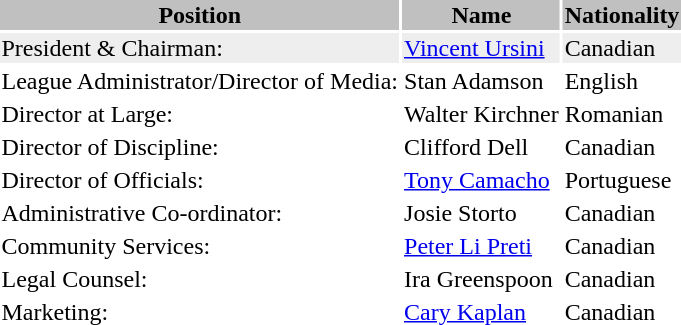<table class="toccolours">
<tr>
<th style="background:silver;">Position</th>
<th style="background:silver;">Name</th>
<th style="background:silver;">Nationality</th>
</tr>
<tr style="background:#eee;">
<td>President & Chairman:</td>
<td><a href='#'>Vincent Ursini</a></td>
<td> Canadian</td>
</tr>
<tr>
<td>League Administrator/Director of Media:</td>
<td>Stan Adamson</td>
<td> English</td>
</tr>
<tr>
<td>Director at Large:</td>
<td>Walter Kirchner</td>
<td> Romanian</td>
</tr>
<tr>
<td>Director of Discipline:</td>
<td>Clifford Dell</td>
<td> Canadian</td>
</tr>
<tr>
<td>Director of Officials:</td>
<td><a href='#'>Tony Camacho</a></td>
<td> Portuguese</td>
</tr>
<tr>
<td>Administrative Co-ordinator:</td>
<td>Josie Storto</td>
<td> Canadian</td>
</tr>
<tr>
<td>Community Services:</td>
<td><a href='#'>Peter Li Preti</a></td>
<td> Canadian</td>
</tr>
<tr>
<td>Legal Counsel:</td>
<td>Ira Greenspoon</td>
<td> Canadian</td>
</tr>
<tr>
<td>Marketing:</td>
<td><a href='#'>Cary Kaplan</a></td>
<td> Canadian</td>
</tr>
</table>
